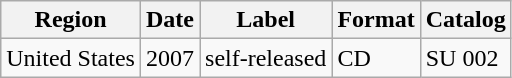<table class="wikitable">
<tr>
<th>Region</th>
<th>Date</th>
<th>Label</th>
<th>Format</th>
<th>Catalog</th>
</tr>
<tr>
<td>United States</td>
<td>2007</td>
<td>self-released</td>
<td>CD</td>
<td>SU 002</td>
</tr>
</table>
